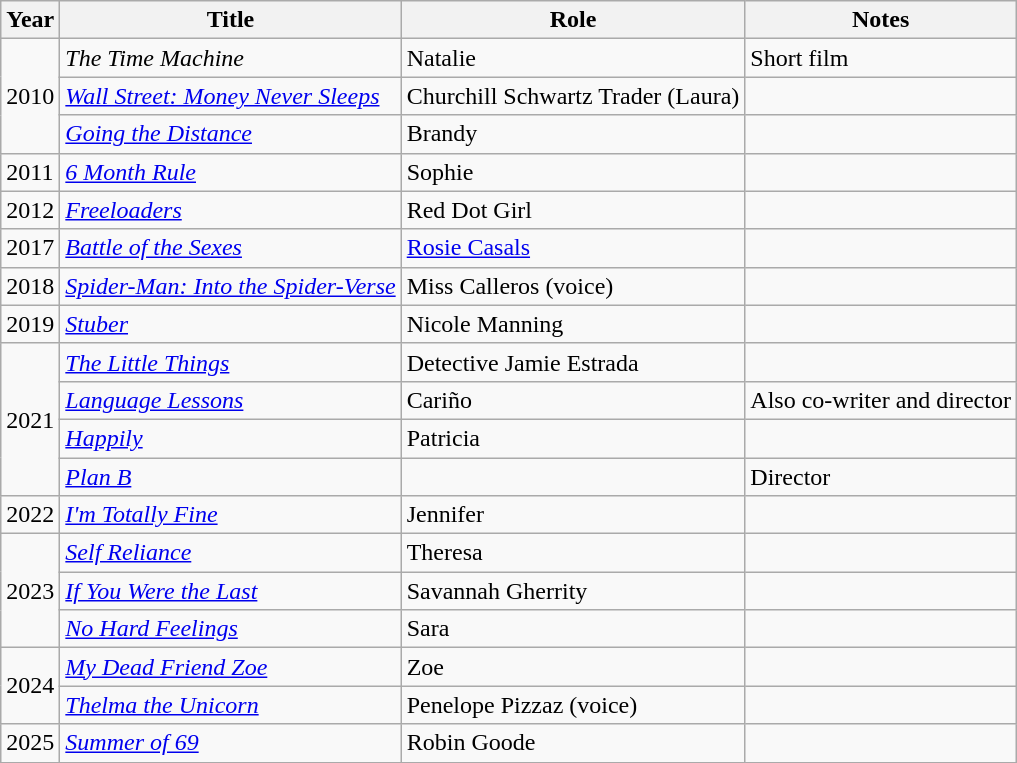<table class="wikitable sortable">
<tr>
<th>Year</th>
<th>Title</th>
<th>Role</th>
<th class="unsortable">Notes</th>
</tr>
<tr>
<td rowspan="3">2010</td>
<td><em>The Time Machine</em></td>
<td>Natalie</td>
<td>Short film</td>
</tr>
<tr>
<td><em><a href='#'>Wall Street: Money Never Sleeps</a></em></td>
<td>Churchill Schwartz Trader (Laura)</td>
<td></td>
</tr>
<tr>
<td><em><a href='#'>Going the Distance</a></em></td>
<td>Brandy</td>
<td></td>
</tr>
<tr>
<td>2011</td>
<td><em><a href='#'>6 Month Rule</a></em></td>
<td>Sophie</td>
<td></td>
</tr>
<tr>
<td>2012</td>
<td><em><a href='#'>Freeloaders</a></em></td>
<td>Red Dot Girl</td>
<td></td>
</tr>
<tr>
<td>2017</td>
<td><em><a href='#'>Battle of the Sexes</a></em></td>
<td><a href='#'>Rosie Casals</a></td>
<td></td>
</tr>
<tr>
<td>2018</td>
<td><em><a href='#'>Spider-Man: Into the Spider-Verse</a></em></td>
<td>Miss Calleros (voice)</td>
<td></td>
</tr>
<tr>
<td>2019</td>
<td><em><a href='#'>Stuber</a></em></td>
<td>Nicole Manning</td>
<td></td>
</tr>
<tr>
<td rowspan="4">2021</td>
<td><em><a href='#'>The Little Things</a></em></td>
<td>Detective Jamie Estrada</td>
<td></td>
</tr>
<tr>
<td><em><a href='#'>Language Lessons</a></em></td>
<td>Cariño</td>
<td>Also co-writer and director</td>
</tr>
<tr>
<td><em><a href='#'>Happily</a></em></td>
<td>Patricia</td>
<td></td>
</tr>
<tr>
<td><em><a href='#'>Plan B</a></em></td>
<td></td>
<td>Director</td>
</tr>
<tr>
<td>2022</td>
<td><em><a href='#'>I'm Totally Fine</a></em></td>
<td>Jennifer</td>
<td></td>
</tr>
<tr>
<td rowspan="3">2023</td>
<td><em><a href='#'>Self Reliance</a></em></td>
<td>Theresa</td>
<td></td>
</tr>
<tr>
<td><em><a href='#'>If You Were the Last</a></em></td>
<td>Savannah Gherrity</td>
<td></td>
</tr>
<tr>
<td><em><a href='#'>No Hard Feelings</a></em></td>
<td>Sara</td>
<td></td>
</tr>
<tr>
<td rowspan="2">2024</td>
<td><em><a href='#'>My Dead Friend Zoe</a></em></td>
<td>Zoe</td>
<td></td>
</tr>
<tr>
<td><em><a href='#'>Thelma the Unicorn</a></em></td>
<td>Penelope Pizzaz (voice)</td>
<td></td>
</tr>
<tr>
<td>2025</td>
<td><em><a href='#'>Summer of 69</a></em></td>
<td>Robin Goode</td>
<td></td>
</tr>
<tr>
</tr>
</table>
